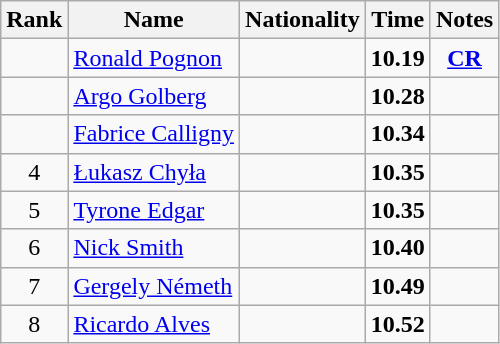<table class="wikitable sortable" style="text-align:center">
<tr>
<th>Rank</th>
<th>Name</th>
<th>Nationality</th>
<th>Time</th>
<th>Notes</th>
</tr>
<tr>
<td></td>
<td align=left><a href='#'>Ronald Pognon</a></td>
<td align=left></td>
<td><strong>10.19</strong></td>
<td><strong><a href='#'>CR</a></strong></td>
</tr>
<tr>
<td></td>
<td align=left><a href='#'>Argo Golberg</a></td>
<td align=left></td>
<td><strong>10.28</strong></td>
<td></td>
</tr>
<tr>
<td></td>
<td align=left><a href='#'>Fabrice Calligny</a></td>
<td align=left></td>
<td><strong>10.34</strong></td>
<td></td>
</tr>
<tr>
<td>4</td>
<td align=left><a href='#'>Łukasz Chyła</a></td>
<td align=left></td>
<td><strong>10.35</strong></td>
<td></td>
</tr>
<tr>
<td>5</td>
<td align=left><a href='#'>Tyrone Edgar</a></td>
<td align=left></td>
<td><strong>10.35</strong></td>
<td></td>
</tr>
<tr>
<td>6</td>
<td align=left><a href='#'>Nick Smith</a></td>
<td align=left></td>
<td><strong>10.40</strong></td>
<td></td>
</tr>
<tr>
<td>7</td>
<td align=left><a href='#'>Gergely Németh</a></td>
<td align=left></td>
<td><strong>10.49</strong></td>
<td></td>
</tr>
<tr>
<td>8</td>
<td align=left><a href='#'>Ricardo Alves</a></td>
<td align=left></td>
<td><strong>10.52</strong></td>
<td></td>
</tr>
</table>
